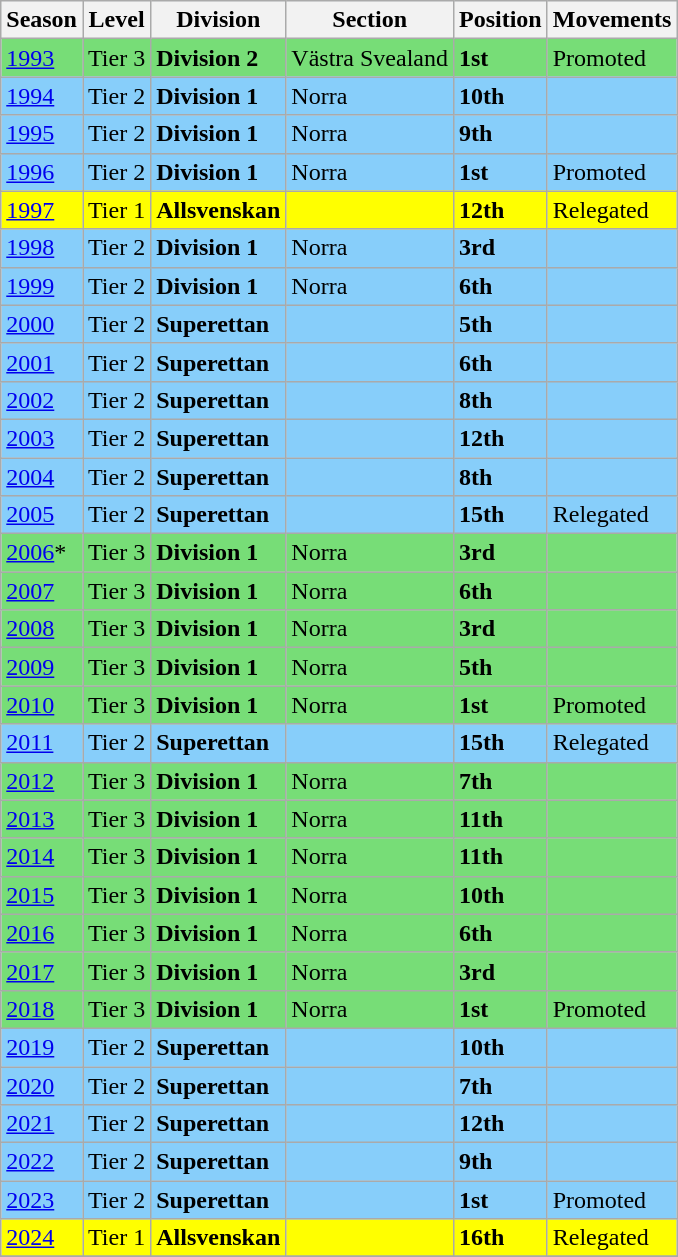<table class="wikitable">
<tr style="background:#f0f6fa;">
<th>Season</th>
<th>Level</th>
<th>Division</th>
<th>Section</th>
<th>Position</th>
<th>Movements</th>
</tr>
<tr>
<td style="background:#77DD77;"><a href='#'>1993</a></td>
<td style="background:#77DD77;">Tier 3</td>
<td style="background:#77DD77;"><strong>Division 2</strong></td>
<td style="background:#77DD77;">Västra Svealand</td>
<td style="background:#77DD77;"><strong>1st</strong></td>
<td style="background:#77DD77;">Promoted</td>
</tr>
<tr>
<td style="background:#87CEFA;"><a href='#'>1994</a></td>
<td style="background:#87CEFA;">Tier 2</td>
<td style="background:#87CEFA;"><strong>Division 1</strong></td>
<td style="background:#87CEFA;">Norra</td>
<td style="background:#87CEFA;"><strong>10th</strong></td>
<td style="background:#87CEFA;"></td>
</tr>
<tr>
<td style="background:#87CEFA;"><a href='#'>1995</a></td>
<td style="background:#87CEFA;">Tier 2</td>
<td style="background:#87CEFA;"><strong>Division 1</strong></td>
<td style="background:#87CEFA;">Norra</td>
<td style="background:#87CEFA;"><strong>9th</strong></td>
<td style="background:#87CEFA;"></td>
</tr>
<tr>
<td style="background:#87CEFA;"><a href='#'>1996</a></td>
<td style="background:#87CEFA;">Tier 2</td>
<td style="background:#87CEFA;"><strong>Division 1</strong></td>
<td style="background:#87CEFA;">Norra</td>
<td style="background:#87CEFA;"><strong>1st</strong></td>
<td style="background:#87CEFA;">Promoted</td>
</tr>
<tr>
<td style="background:#FFFF00;"><a href='#'>1997</a></td>
<td style="background:#FFFF00;">Tier 1</td>
<td style="background:#FFFF00;"><strong>  Allsvenskan </strong></td>
<td style="background:#FFFF00;"></td>
<td style="background:#FFFF00;"><strong>12th</strong></td>
<td style="background:#FFFF00;">Relegated</td>
</tr>
<tr>
<td style="background:#87CEFA;"><a href='#'>1998</a></td>
<td style="background:#87CEFA;">Tier 2</td>
<td style="background:#87CEFA;"><strong>Division 1</strong></td>
<td style="background:#87CEFA;">Norra</td>
<td style="background:#87CEFA;"><strong>3rd</strong></td>
<td style="background:#87CEFA;"></td>
</tr>
<tr>
<td style="background:#87CEFA;"><a href='#'>1999</a></td>
<td style="background:#87CEFA;">Tier 2</td>
<td style="background:#87CEFA;"><strong>Division 1</strong></td>
<td style="background:#87CEFA;">Norra</td>
<td style="background:#87CEFA;"><strong>6th</strong></td>
<td style="background:#87CEFA;"></td>
</tr>
<tr>
<td style="background:#87CEFA;"><a href='#'>2000</a></td>
<td style="background:#87CEFA;">Tier 2</td>
<td style="background:#87CEFA;"><strong> Superettan</strong></td>
<td style="background:#87CEFA;"></td>
<td style="background:#87CEFA;"><strong>5th</strong></td>
<td style="background:#87CEFA;"></td>
</tr>
<tr>
<td style="background:#87CEFA;"><a href='#'>2001</a></td>
<td style="background:#87CEFA;">Tier 2</td>
<td style="background:#87CEFA;"><strong> Superettan</strong></td>
<td style="background:#87CEFA;"></td>
<td style="background:#87CEFA;"><strong>6th</strong></td>
<td style="background:#87CEFA;"></td>
</tr>
<tr>
<td style="background:#87CEFA;"><a href='#'>2002</a></td>
<td style="background:#87CEFA;">Tier 2</td>
<td style="background:#87CEFA;"><strong> Superettan</strong></td>
<td style="background:#87CEFA;"></td>
<td style="background:#87CEFA;"><strong>8th</strong></td>
<td style="background:#87CEFA;"></td>
</tr>
<tr>
<td style="background:#87CEFA;"><a href='#'>2003</a></td>
<td style="background:#87CEFA;">Tier 2</td>
<td style="background:#87CEFA;"><strong> Superettan</strong></td>
<td style="background:#87CEFA;"></td>
<td style="background:#87CEFA;"><strong>12th</strong></td>
<td style="background:#87CEFA;"></td>
</tr>
<tr>
<td style="background:#87CEFA;"><a href='#'>2004</a></td>
<td style="background:#87CEFA;">Tier 2</td>
<td style="background:#87CEFA;"><strong> Superettan</strong></td>
<td style="background:#87CEFA;"></td>
<td style="background:#87CEFA;"><strong>8th</strong></td>
<td style="background:#87CEFA;"></td>
</tr>
<tr>
<td style="background:#87CEFA;"><a href='#'>2005</a></td>
<td style="background:#87CEFA;">Tier 2</td>
<td style="background:#87CEFA;"><strong> Superettan</strong></td>
<td style="background:#87CEFA;"></td>
<td style="background:#87CEFA;"><strong>15th</strong></td>
<td style="background:#87CEFA;">Relegated</td>
</tr>
<tr>
<td style="background:#77DD77;"><a href='#'>2006</a>*</td>
<td style="background:#77DD77;">Tier 3</td>
<td style="background:#77DD77;"><strong>Division 1</strong></td>
<td style="background:#77DD77;">Norra</td>
<td style="background:#77DD77;"><strong>3rd</strong></td>
<td style="background:#77DD77;"></td>
</tr>
<tr>
<td style="background:#77DD77;"><a href='#'>2007</a></td>
<td style="background:#77DD77;">Tier 3</td>
<td style="background:#77DD77;"><strong>Division 1</strong></td>
<td style="background:#77DD77;">Norra</td>
<td style="background:#77DD77;"><strong>6th</strong></td>
<td style="background:#77DD77;"></td>
</tr>
<tr>
<td style="background:#77DD77;"><a href='#'>2008</a></td>
<td style="background:#77DD77;">Tier 3</td>
<td style="background:#77DD77;"><strong>Division 1</strong></td>
<td style="background:#77DD77;">Norra</td>
<td style="background:#77DD77;"><strong>3rd</strong></td>
<td style="background:#77DD77;"></td>
</tr>
<tr>
<td style="background:#77DD77;"><a href='#'>2009</a></td>
<td style="background:#77DD77;">Tier 3</td>
<td style="background:#77DD77;"><strong>Division 1</strong></td>
<td style="background:#77DD77;">Norra</td>
<td style="background:#77DD77;"><strong>5th</strong></td>
<td style="background:#77DD77;"></td>
</tr>
<tr>
<td style="background:#77DD77;"><a href='#'>2010</a></td>
<td style="background:#77DD77;">Tier 3</td>
<td style="background:#77DD77;"><strong>Division 1</strong></td>
<td style="background:#77DD77;">Norra</td>
<td style="background:#77DD77;"><strong>1st</strong></td>
<td style="background:#77DD77;">Promoted</td>
</tr>
<tr>
<td style="background:#87CEFA;"><a href='#'>2011</a></td>
<td style="background:#87CEFA;">Tier 2</td>
<td style="background:#87CEFA;"><strong> Superettan</strong></td>
<td style="background:#87CEFA;"></td>
<td style="background:#87CEFA;"><strong>15th</strong></td>
<td style="background:#87CEFA;">Relegated</td>
</tr>
<tr>
<td style="background:#77DD77;"><a href='#'>2012</a></td>
<td style="background:#77DD77;">Tier 3</td>
<td style="background:#77DD77;"><strong>Division 1</strong></td>
<td style="background:#77DD77;">Norra</td>
<td style="background:#77DD77;"><strong>7th</strong></td>
<td style="background:#77DD77;"></td>
</tr>
<tr>
<td style="background:#77DD77;"><a href='#'>2013</a></td>
<td style="background:#77DD77;">Tier 3</td>
<td style="background:#77DD77;"><strong>Division 1</strong></td>
<td style="background:#77DD77;">Norra</td>
<td style="background:#77DD77;"><strong>11th</strong></td>
<td style="background:#77DD77;"></td>
</tr>
<tr>
<td style="background:#77DD77;"><a href='#'>2014</a></td>
<td style="background:#77DD77;">Tier 3</td>
<td style="background:#77DD77;"><strong>Division 1</strong></td>
<td style="background:#77DD77;">Norra</td>
<td style="background:#77DD77;"><strong>11th</strong></td>
<td style="background:#77DD77;"></td>
</tr>
<tr>
<td style="background:#77DD77;"><a href='#'>2015</a></td>
<td style="background:#77DD77;">Tier 3</td>
<td style="background:#77DD77;"><strong>Division 1</strong></td>
<td style="background:#77DD77;">Norra</td>
<td style="background:#77DD77;"><strong>10th</strong></td>
<td style="background:#77DD77;"></td>
</tr>
<tr>
<td style="background:#77DD77;"><a href='#'>2016</a></td>
<td style="background:#77DD77;">Tier 3</td>
<td style="background:#77DD77;"><strong>Division 1</strong></td>
<td style="background:#77DD77;">Norra</td>
<td style="background:#77DD77;"><strong>6th</strong></td>
<td style="background:#77DD77;"></td>
</tr>
<tr>
<td style="background:#77DD77;"><a href='#'>2017</a></td>
<td style="background:#77DD77;">Tier 3</td>
<td style="background:#77DD77;"><strong>Division 1</strong></td>
<td style="background:#77DD77;">Norra</td>
<td style="background:#77DD77;"><strong>3rd</strong></td>
<td style="background:#77DD77;"></td>
</tr>
<tr>
<td style="background:#77DD77;"><a href='#'>2018</a></td>
<td style="background:#77DD77;">Tier 3</td>
<td style="background:#77DD77;"><strong>Division 1</strong></td>
<td style="background:#77DD77;">Norra</td>
<td style="background:#77DD77;"><strong>1st</strong></td>
<td style="background:#77DD77;">Promoted</td>
</tr>
<tr>
<td style="background:#87CEFA;"><a href='#'>2019</a></td>
<td style="background:#87CEFA;">Tier 2</td>
<td style="background:#87CEFA;"><strong> Superettan</strong></td>
<td style="background:#87CEFA;"></td>
<td style="background:#87CEFA;"><strong>10th</strong></td>
<td style="background:#87CEFA;"></td>
</tr>
<tr>
<td style="background:#87CEFA;"><a href='#'>2020</a></td>
<td style="background:#87CEFA;">Tier 2</td>
<td style="background:#87CEFA;"><strong> Superettan</strong></td>
<td style="background:#87CEFA;"></td>
<td style="background:#87CEFA;"><strong>7th</strong></td>
<td style="background:#87CEFA;"></td>
</tr>
<tr>
<td style="background:#87CEFA;"><a href='#'>2021</a></td>
<td style="background:#87CEFA;">Tier 2</td>
<td style="background:#87CEFA;"><strong>Superettan</strong></td>
<td style="background:#87CEFA;"></td>
<td style="background:#87CEFA;"><strong>12th</strong></td>
<td style="background:#87CEFA;"></td>
</tr>
<tr>
<td style="background:#87CEFA;"><a href='#'>2022</a></td>
<td style="background:#87CEFA;">Tier 2</td>
<td style="background:#87CEFA;"><strong>Superettan</strong></td>
<td style="background:#87CEFA;"></td>
<td style="background:#87CEFA;"><strong>9th</strong></td>
<td style="background:#87CEFA;"></td>
</tr>
<tr>
<td style="background:#87CEFA;"><a href='#'>2023</a></td>
<td style="background:#87CEFA;">Tier 2</td>
<td style="background:#87CEFA;"><strong>Superettan</strong></td>
<td style="background:#87CEFA;"></td>
<td style="background:#87CEFA;"><strong>1st</strong></td>
<td style="background:#87CEFA;">Promoted</td>
</tr>
<tr>
<td style="background:#FFFF00;"><a href='#'>2024</a></td>
<td style="background:#FFFF00;">Tier 1</td>
<td style="background:#FFFF00;"><strong>Allsvenskan</strong></td>
<td style="background:#FFFF00;"></td>
<td style="background:#FFFF00;"><strong>16th</strong></td>
<td style="background:#FFFF00;">Relegated</td>
</tr>
<tr>
</tr>
</table>
